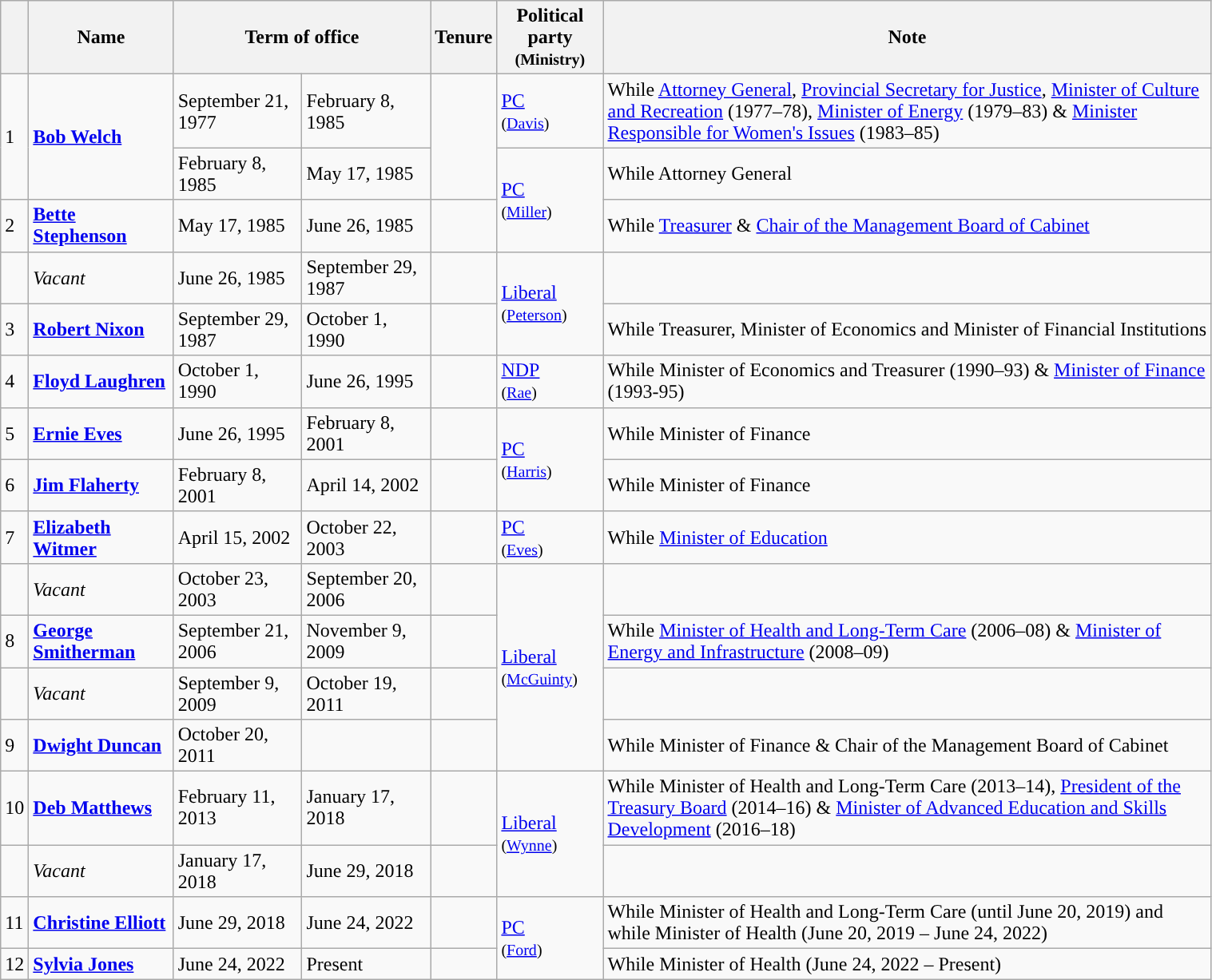<table class="wikitable" style="width: 80%">
<tr>
<th></th>
<th>Name</th>
<th colspan=2>Term of office</th>
<th>Tenure</th>
<th>Political party<br><small>(Ministry)</small></th>
<th style="width: 500px;">Note</th>
</tr>
<tr>
<td rowspan=2; style="background:">1</td>
<td rowspan=2;><strong><a href='#'>Bob Welch</a></strong></td>
<td>September 21, 1977</td>
<td>February 8, 1985</td>
<td rowspan=2;></td>
<td><a href='#'>PC</a><br><small>(<a href='#'>Davis</a>)</small></td>
<td>While <a href='#'>Attorney General</a>, <a href='#'>Provincial Secretary for Justice</a>, <a href='#'>Minister of Culture and Recreation</a> (1977–78), <a href='#'>Minister of Energy</a> (1979–83) & <a href='#'>Minister Responsible for Women's Issues</a> (1983–85)</td>
</tr>
<tr>
<td>February 8, 1985</td>
<td>May 17, 1985</td>
<td rowspan=2><a href='#'>PC</a><br><small>(<a href='#'>Miller</a>)</small></td>
<td>While Attorney General</td>
</tr>
<tr>
<td style="background:">2</td>
<td><strong><a href='#'>Bette Stephenson</a></strong></td>
<td>May 17, 1985</td>
<td>June 26, 1985</td>
<td></td>
<td>While <a href='#'>Treasurer</a> & <a href='#'>Chair of the Management Board of Cabinet</a></td>
</tr>
<tr>
<td style="background:"></td>
<td><em>Vacant</em></td>
<td>June 26, 1985</td>
<td>September 29, 1987</td>
<td></td>
<td rowspan=2><a href='#'>Liberal</a><br><small>(<a href='#'>Peterson</a>)</small></td>
<td></td>
</tr>
<tr>
<td style="background:">3</td>
<td><strong><a href='#'>Robert Nixon</a></strong></td>
<td>September 29, 1987</td>
<td>October 1, 1990</td>
<td></td>
<td>While Treasurer, Minister of Economics and Minister of Financial Institutions</td>
</tr>
<tr>
<td style="background:">4</td>
<td><strong><a href='#'>Floyd Laughren</a></strong></td>
<td>October 1, 1990</td>
<td>June 26, 1995</td>
<td></td>
<td><a href='#'>NDP</a><br><small>(<a href='#'>Rae</a>)</small></td>
<td>While Minister of Economics and Treasurer (1990–93) & <a href='#'>Minister of Finance</a> (1993-95)</td>
</tr>
<tr>
<td style="background:">5</td>
<td><strong><a href='#'>Ernie Eves</a></strong></td>
<td>June 26, 1995</td>
<td>February 8, 2001</td>
<td></td>
<td rowspan=2><a href='#'>PC</a><br><small>(<a href='#'>Harris</a>)</small></td>
<td>While Minister of Finance</td>
</tr>
<tr>
<td style="background:">6</td>
<td><strong><a href='#'>Jim Flaherty</a></strong></td>
<td>February 8, 2001</td>
<td>April 14, 2002</td>
<td></td>
<td>While Minister of Finance</td>
</tr>
<tr>
<td style="background:">7</td>
<td><strong><a href='#'>Elizabeth Witmer</a></strong></td>
<td>April 15, 2002</td>
<td>October 22, 2003</td>
<td></td>
<td><a href='#'>PC</a><br><small>(<a href='#'>Eves</a>)</small></td>
<td>While <a href='#'>Minister of Education</a></td>
</tr>
<tr>
<td style="background:"></td>
<td><em>Vacant</em></td>
<td>October 23, 2003</td>
<td>September 20, 2006</td>
<td></td>
<td rowspan=4><a href='#'>Liberal</a><br><small>(<a href='#'>McGuinty</a>)</small></td>
<td></td>
</tr>
<tr>
<td style="background:">8</td>
<td><strong><a href='#'>George Smitherman</a></strong></td>
<td>September 21, 2006</td>
<td>November 9, 2009</td>
<td></td>
<td>While <a href='#'>Minister of Health and Long-Term Care</a> (2006–08) & <a href='#'>Minister of Energy and Infrastructure</a> (2008–09)</td>
</tr>
<tr>
<td style="background:"></td>
<td><em>Vacant</em></td>
<td>September 9, 2009</td>
<td>October 19, 2011</td>
<td></td>
<td></td>
</tr>
<tr>
<td style="background:">9</td>
<td><strong><a href='#'>Dwight Duncan</a></strong></td>
<td>October 20, 2011</td>
<td></td>
<td></td>
<td>While Minister of Finance & Chair of the Management Board of Cabinet</td>
</tr>
<tr>
<td style="background:">10</td>
<td><strong><a href='#'>Deb Matthews</a></strong></td>
<td>February 11, 2013</td>
<td>January 17, 2018</td>
<td></td>
<td rowspan=2><a href='#'>Liberal</a><br><small>(<a href='#'>Wynne</a>)</small></td>
<td>While Minister of Health and Long-Term Care (2013–14), <a href='#'>President of the Treasury Board</a> (2014–16) & <a href='#'>Minister of Advanced Education and Skills Development</a> (2016–18)</td>
</tr>
<tr>
<td style="background:"></td>
<td><em>Vacant</em></td>
<td>January 17, 2018</td>
<td>June 29, 2018</td>
<td></td>
<td></td>
</tr>
<tr>
<td style="background:">11</td>
<td><strong><a href='#'>Christine Elliott</a></strong></td>
<td>June 29, 2018</td>
<td>June 24, 2022</td>
<td></td>
<td rowspan=2><a href='#'>PC</a><br><small>(<a href='#'>Ford</a>)</small></td>
<td>While Minister of Health and Long-Term Care (until June 20, 2019) and while Minister of Health (June 20, 2019 – June 24, 2022)</td>
</tr>
<tr>
<td style="background:">12</td>
<td><strong><a href='#'>Sylvia Jones</a></strong></td>
<td>June 24, 2022</td>
<td>Present</td>
<td></td>
<td>While Minister of Health (June 24, 2022 – Present)</td>
</tr>
</table>
